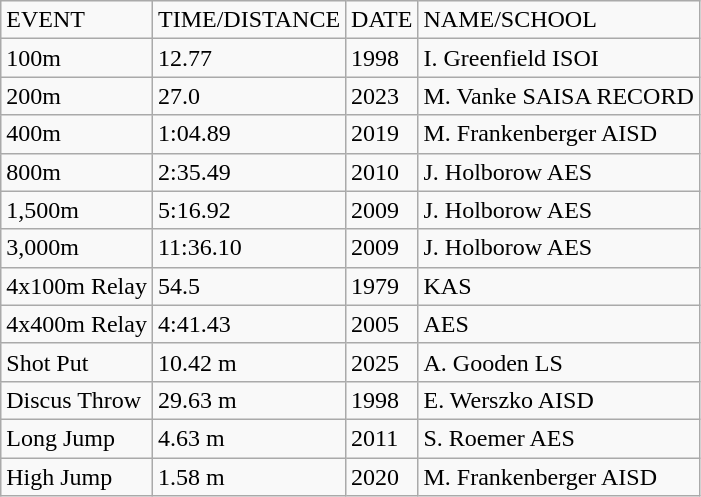<table class="wikitable">
<tr>
<td>EVENT</td>
<td>TIME/DISTANCE</td>
<td>DATE</td>
<td>NAME/SCHOOL</td>
</tr>
<tr>
<td>100m</td>
<td>12.77</td>
<td>1998</td>
<td>I. Greenfield ISOI</td>
</tr>
<tr>
<td>200m</td>
<td>27.0</td>
<td>2023</td>
<td>M. Vanke SAISA RECORD</td>
</tr>
<tr>
<td>400m</td>
<td>1:04.89</td>
<td>2019</td>
<td>M. Frankenberger AISD</td>
</tr>
<tr>
<td>800m</td>
<td>2:35.49</td>
<td>2010</td>
<td>J. Holborow AES</td>
</tr>
<tr>
<td>1,500m</td>
<td>5:16.92</td>
<td>2009</td>
<td>J. Holborow AES</td>
</tr>
<tr>
<td>3,000m</td>
<td>11:36.10</td>
<td>2009</td>
<td>J. Holborow AES</td>
</tr>
<tr>
<td>4x100m Relay</td>
<td>54.5</td>
<td>1979</td>
<td>KAS</td>
</tr>
<tr>
<td>4x400m Relay</td>
<td>4:41.43</td>
<td>2005</td>
<td>AES</td>
</tr>
<tr>
<td>Shot Put</td>
<td>10.42 m</td>
<td>2025</td>
<td>A. Gooden LS</td>
</tr>
<tr>
<td>Discus Throw</td>
<td>29.63 m</td>
<td>1998</td>
<td>E. Werszko AISD</td>
</tr>
<tr>
<td>Long Jump</td>
<td>4.63 m</td>
<td>2011</td>
<td>S. Roemer AES</td>
</tr>
<tr>
<td>High Jump</td>
<td>1.58 m</td>
<td>2020</td>
<td>M. Frankenberger AISD</td>
</tr>
</table>
